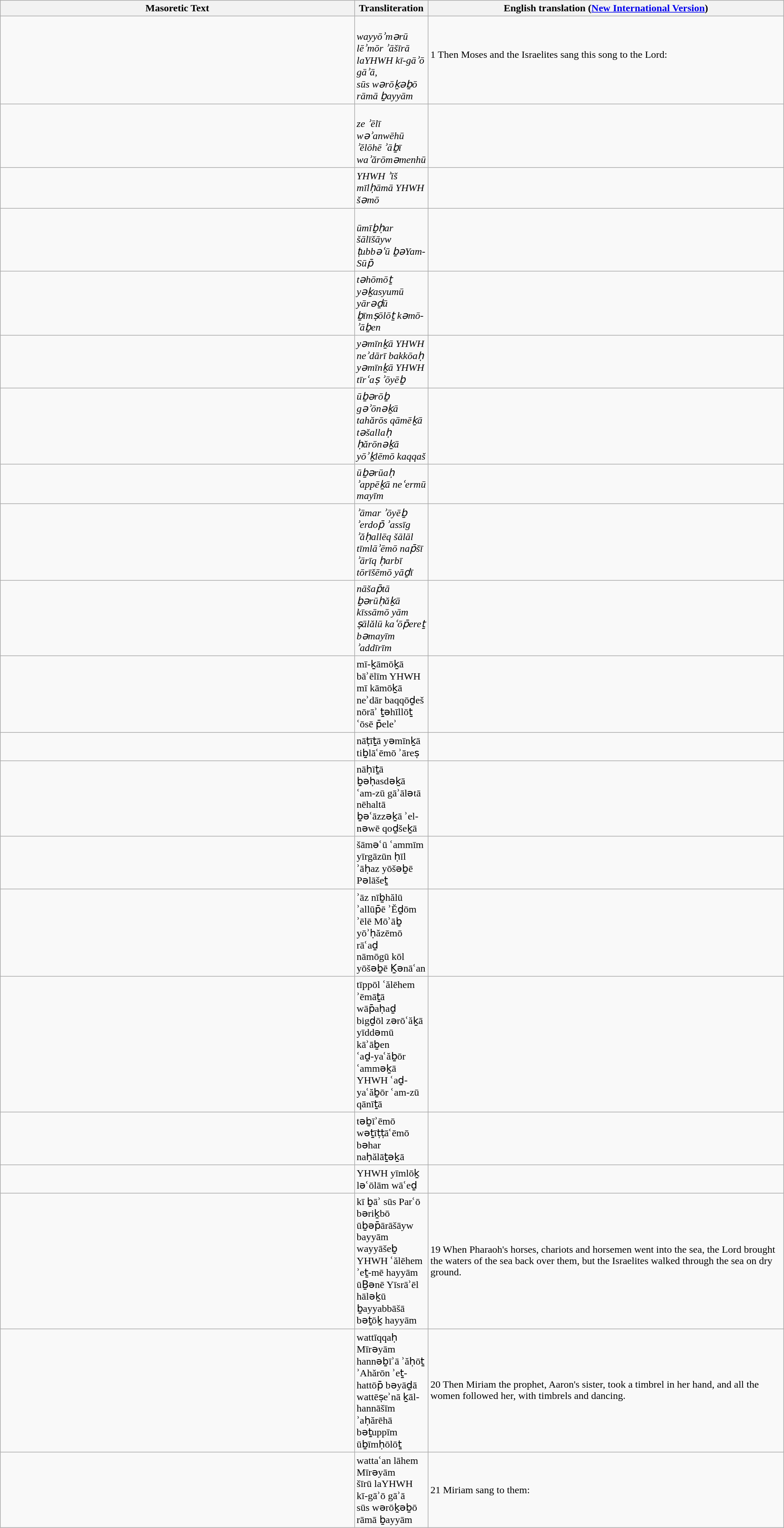<table class="wikitable">
<tr>
<th width=50%>Masoretic Text</th>
<th>Transliteration</th>
<th width="50%">English translation (<a href='#'>New International Version</a>)</th>
</tr>
<tr>
<td align="right"></td>
<td><em></em><br><em>wayyōʾmərū lēʾmōr ʾāšīrā laYHWH kī-gāʾō gāʾā,</em><br><em>sūs wərōḵəḇō rāmā ḇayyām</em></td>
<td>1 Then Moses and the Israelites sang this song to the Lord:<br><br></td>
</tr>
<tr>
<td align="right"><br></td>
<td><em></em><br><em>ze ʾēlī wəʾanwēhū ʾĕlōhē ʾāḇī waʾărōməmenhū</em></td>
<td></td>
</tr>
<tr>
<td align="right"><br></td>
<td><em>YHWH ʾīš mīlḥāmā YHWH šəmō</em></td>
<td></td>
</tr>
<tr>
<td align="right"><br></td>
<td><em></em><br><em>ūmīḇḥar šālīšāyw ṭubbəʿū ḇəYam-Sūp̄</em></td>
<td></td>
</tr>
<tr>
<td align="right"><br></td>
<td><em>təhōmōṯ yəḵasyumū yārəḏū ḇīmṣōlōṯ kəmō-ʾāḇen</em></td>
<td></td>
</tr>
<tr>
<td align="right"><br></td>
<td><em>yəmīnḵā YHWH neʾdārī bakkōaḥ</em><br><em>yəmīnḵā YHWH tīrʿaṣ ʾōyēḇ</em></td>
<td></td>
</tr>
<tr>
<td align="right"><br></td>
<td><em>ūḇərōḇ gəʾōnəḵā tahărōs qāmēḵā</em><br><em>təšallaḥ ḥărōnəḵā yōʾḵlēmō kaqqaš</em></td>
<td></td>
</tr>
<tr>
<td align="right"><br></td>
<td><em>ūḇərūaḥ ʾappēḵā neʿermū mayīm<br></em></td>
<td></td>
</tr>
<tr>
<td align="right"><br></td>
<td><em>ʾāmar ʾōyēḇ ʾerdop̄ ʾassīg<br>ʾăḥallēq šālāl tīmlāʾēmō nap̄šī<br>ʾārīq ḥarbī tōrīšēmō yāḏī‎</em></td>
<td></td>
</tr>
<tr>
<td align="right"><br></td>
<td><em>nāšap̄tā ḇərūḥăḵā kīssāmō yām</em><br><em>ṣālălū kaʿōp̄ereṯ bəmayīm ʾaddīrīm</td>
<td></td>
</tr>
<tr>
<td align="right"><br></td>
<td></em>mī-ḵāmōḵā bāʾēlīm YHWH<em><br></em>mī kāmōḵā neʾdār baqqōḏeš<em><br></em>nōrāʾ ṯəhīllōṯ ʿōsē p̄eleʾ‎<em></td>
<td></td>
</tr>
<tr>
<td align="right"><br></td>
<td></em>nāṭīṯā yəmīnḵā tiḇlāʿēmō ʾāreṣ<em></td>
<td></td>
</tr>
<tr>
<td align="right"><br></td>
<td></em>nāḥīṯā ḇəḥasdəḵā ʿam-zū gāʾālətā<em><br></em>nēhaltā ḇəʿāzzəḵā ʾel-nəwē qoḏšeḵā‎<em></td>
<td></td>
</tr>
<tr>
<td align="right"><br></td>
<td></em>šāməʿū ʿammīm yīrgāzūn ḥīl ʾāḥaz yōšəḇē Pəlāšeṯ<em></td>
<td></td>
</tr>
<tr>
<td align="right"><br></td>
<td></em>ʾāz nīḇhălū ʾallūp̄ē ʾĔḏōm ʾēlē Mōʾāḇ yōʾḥăzēmō rāʿaḏ<em><br></em>nāmōgū kōl yōšəḇē Ḵənāʿan<em></td>
<td></td>
</tr>
<tr>
<td align="right"><br></td>
<td></em>tīppōl ʿălēhem ʾēmāṯā wāp̄aḥaḏ<em><br></em>bigḏōl zərōʿăḵā yīddəmū kāʾāḇen<em><br></em>ʿaḏ-yaʿăḇōr ʿamməḵā YHWH ʿaḏ-yaʿăḇōr ʿam-zū qānīṯā<em></td>
<td></td>
</tr>
<tr>
<td align="right"><br></td>
<td></em>təḇīʾēmō wəṯīṭṭāʿēmō bəhar naḥălāṯəḵā<em><br></em><em></td>
<td></td>
</tr>
<tr>
<td align="right"></td>
<td></em>YHWH yīmlōḵ ləʿōlām wāʿeḏ<em></td>
<td></td>
</tr>
<tr>
<td align="right"><br></td>
<td></em>kī ḇāʾ sūs Parʿō bəriḵbō ūḇəp̄ārāšāyw bayyām wayyāšeḇ YHWH ʿălēhem ʾeṯ-mē hayyām ūḆənē Yīsrāʾēl hāləḵū ḇayyabbāšā bəṯōḵ hayyām<em></td>
<td>19 When Pharaoh's horses, chariots and horsemen went into the sea, the Lord brought the waters of the sea back over them, but the Israelites walked through the sea on dry ground.</td>
</tr>
<tr>
<td align="right"><br></td>
<td></em>wattīqqaḥ Mīrəyām hannəḇīʾā ʾăḥōṯ ʾAhărōn ʾeṯ-hattōp̄ bəyāḏā wattēṣeʾnā ḵāl-hannāšīm ʾaḥărēhā bəṯuppīm ūḇīmḥōlōṯ<em></td>
<td>20 Then Miriam the prophet, Aaron's sister, took a timbrel in her hand, and all the women followed her, with timbrels and dancing.</td>
</tr>
<tr>
<td align="right"><br></td>
<td></em>wattaʿan lāhem Mīrəyām<br>šīrū laYHWH kī-gāʾō gāʾā<br>sūs wərōḵəḇō rāmā ḇayyām<em></td>
<td>21 Miriam sang to them:<br></td>
</tr>
</table>
